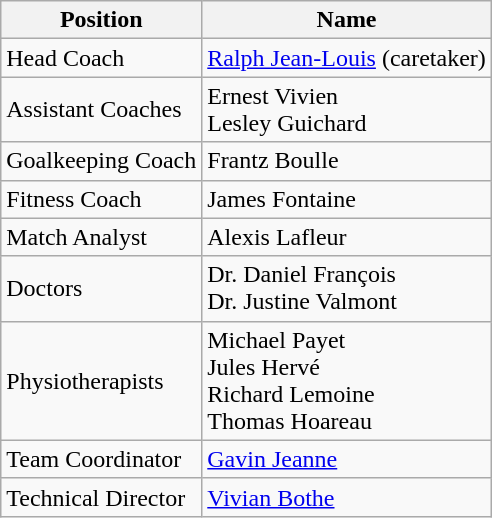<table class="wikitable">
<tr>
<th>Position</th>
<th>Name</th>
</tr>
<tr>
<td>Head Coach</td>
<td> <a href='#'>Ralph Jean-Louis</a> (caretaker)</td>
</tr>
<tr>
<td>Assistant Coaches</td>
<td> Ernest Vivien<br> Lesley Guichard</td>
</tr>
<tr>
<td>Goalkeeping Coach</td>
<td> Frantz Boulle</td>
</tr>
<tr>
<td>Fitness Coach</td>
<td> James Fontaine</td>
</tr>
<tr>
<td>Match Analyst</td>
<td> Alexis Lafleur</td>
</tr>
<tr>
<td>Doctors</td>
<td> Dr. Daniel François<br> Dr. Justine Valmont</td>
</tr>
<tr>
<td>Physiotherapists</td>
<td> Michael Payet<br> Jules Hervé<br> Richard Lemoine<br> Thomas Hoareau</td>
</tr>
<tr>
<td>Team Coordinator</td>
<td> <a href='#'>Gavin Jeanne</a></td>
</tr>
<tr>
<td>Technical Director</td>
<td> <a href='#'>Vivian Bothe</a></td>
</tr>
</table>
